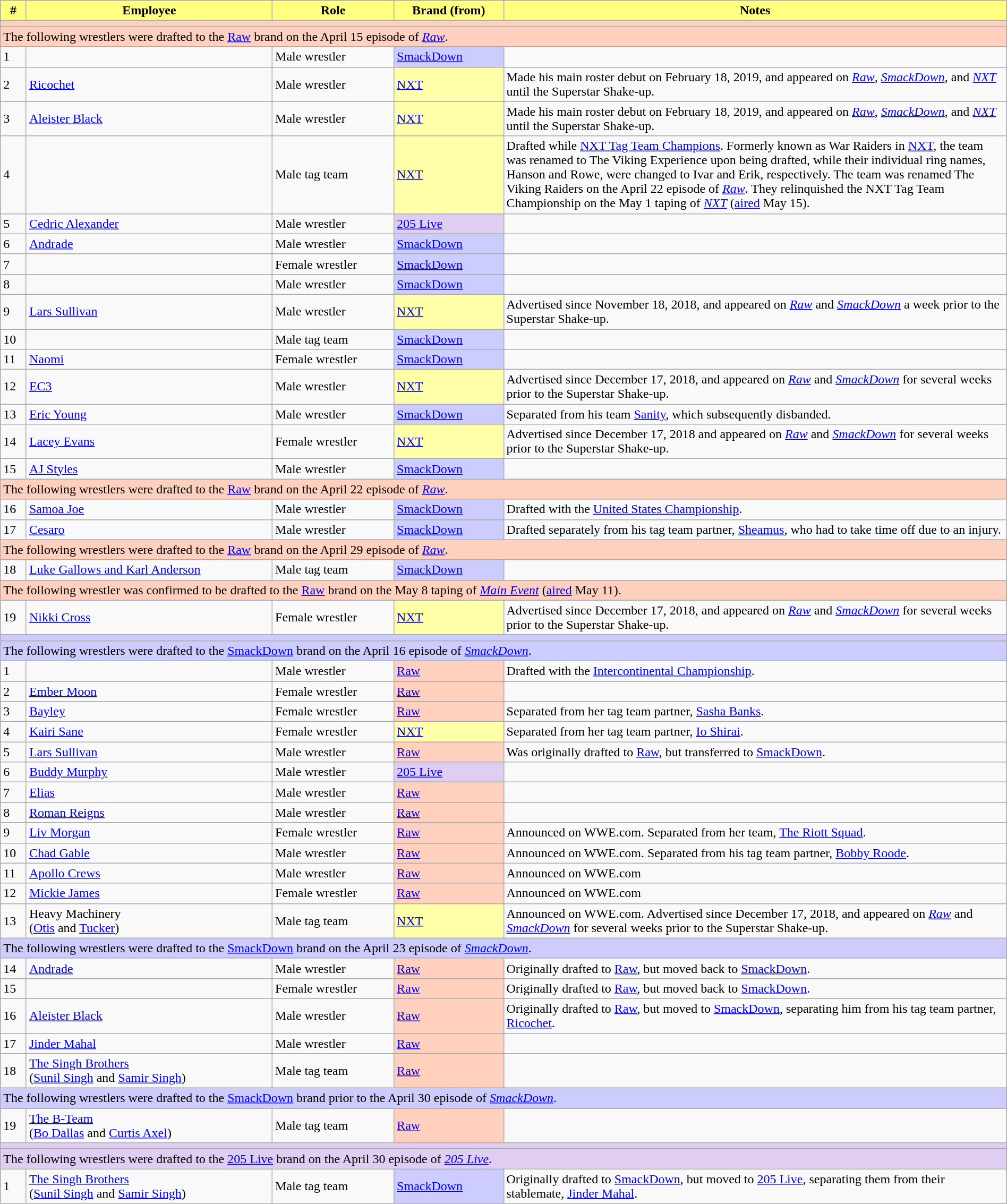<table class="wikitable sortable" style="width: 100%">
<tr>
<th style="background:#FFFF80;" data-sort-type="number">#</th>
<th style="background:#FFFF80">Employee<br></th>
<th style="background:#FFFF80; white-space: nowrap;">Role</th>
<th style="background:#FFFF80; white-space: nowrap">Brand (from)</th>
<th width=50% style="background:#FFFF80">Notes</th>
</tr>
<tr>
<td colspan="5" style="background:#ffd0bd"></td>
</tr>
<tr>
<td colspan="5" style="background:#ffd0bd">The following wrestlers were drafted to the <a href='#'>Raw</a> brand on the April 15 episode of <em><a href='#'>Raw</a></em>.</td>
</tr>
<tr>
<td>1</td>
<td></td>
<td>Male wrestler</td>
<td style="background: #ccf"><a href='#'>SmackDown</a></td>
<td></td>
</tr>
<tr>
<td>2</td>
<td><a href='#'>Ricochet</a></td>
<td>Male wrestler</td>
<td style="background: #ffa"><a href='#'>NXT</a></td>
<td>Made his main roster debut on February 18, 2019, and appeared on <em><a href='#'>Raw</a></em>, <em><a href='#'>SmackDown</a></em>, and <em><a href='#'>NXT</a></em> until the Superstar Shake-up.</td>
</tr>
<tr>
<td>3</td>
<td><a href='#'>Aleister Black</a></td>
<td>Male wrestler</td>
<td style="background: #ffa"><a href='#'>NXT</a></td>
<td>Made his main roster debut on February 18, 2019, and appeared on <em><a href='#'>Raw</a></em>, <em><a href='#'>SmackDown</a></em>, and <em><a href='#'>NXT</a></em> until the Superstar Shake-up.</td>
</tr>
<tr>
<td>4</td>
<td></td>
<td>Male tag team</td>
<td style="background: #ffa"><a href='#'>NXT</a></td>
<td>Drafted while <a href='#'>NXT Tag Team Champions</a>. Formerly known as War Raiders in <a href='#'>NXT</a>, the team was renamed to The Viking Experience upon being drafted, while their individual ring names, Hanson and Rowe, were changed to Ivar and Erik, respectively. The team was renamed The Viking Raiders on the April 22 episode of <em><a href='#'>Raw</a></em>. They relinquished the NXT Tag Team Championship on the May 1 taping of <em><a href='#'>NXT</a></em> (<a href='#'>aired</a> May 15).</td>
</tr>
<tr>
<td>5</td>
<td><a href='#'>Cedric Alexander</a></td>
<td>Male wrestler</td>
<td style="background: #E0CEF2"><a href='#'>205 Live</a></td>
<td></td>
</tr>
<tr>
<td>6</td>
<td><a href='#'>Andrade</a></td>
<td>Male wrestler</td>
<td style="background: #ccf"><a href='#'>SmackDown</a></td>
<td></td>
</tr>
<tr>
<td>7</td>
<td></td>
<td>Female wrestler</td>
<td style="background: #ccf"><a href='#'>SmackDown</a></td>
<td></td>
</tr>
<tr>
<td>8</td>
<td></td>
<td>Male wrestler</td>
<td style="background: #ccf"><a href='#'>SmackDown</a></td>
<td></td>
</tr>
<tr>
<td>9</td>
<td><a href='#'>Lars Sullivan</a><br></td>
<td>Male wrestler</td>
<td style="background: #ffa"><a href='#'>NXT</a></td>
<td>Advertised since November 18, 2018, and appeared on <em><a href='#'>Raw</a></em> and <em><a href='#'>SmackDown</a></em> a week prior to the Superstar Shake-up.</td>
</tr>
<tr>
<td>10</td>
<td></td>
<td>Male tag team</td>
<td style="background: #ccf"><a href='#'>SmackDown</a></td>
<td></td>
</tr>
<tr>
<td>11</td>
<td><a href='#'>Naomi</a><br></td>
<td>Female wrestler</td>
<td style="background: #ccf"><a href='#'>SmackDown</a></td>
<td></td>
</tr>
<tr>
<td>12</td>
<td><a href='#'>EC3</a></td>
<td>Male wrestler</td>
<td style="background: #ffa"><a href='#'>NXT</a></td>
<td>Advertised since December 17, 2018, and appeared on <em><a href='#'>Raw</a></em> and <em><a href='#'>SmackDown</a></em> for several weeks prior to the Superstar Shake-up.</td>
</tr>
<tr>
<td>13</td>
<td><a href='#'>Eric Young</a></td>
<td>Male wrestler</td>
<td style="background: #ccf"><a href='#'>SmackDown</a></td>
<td>Separated from his team <a href='#'>Sanity</a>, which subsequently disbanded.</td>
</tr>
<tr>
<td>14</td>
<td><a href='#'>Lacey Evans</a></td>
<td>Female wrestler</td>
<td style="background: #ffa"><a href='#'>NXT</a></td>
<td>Advertised since December 17, 2018 and appeared on <em><a href='#'>Raw</a></em> and <em><a href='#'>SmackDown</a></em> for several weeks prior to the Superstar Shake-up.</td>
</tr>
<tr>
<td>15</td>
<td><a href='#'>AJ Styles</a></td>
<td>Male wrestler</td>
<td style="background: #ccf"><a href='#'>SmackDown</a></td>
<td></td>
</tr>
<tr>
<td colspan="5" style="background:#ffd0bd">The following wrestlers were drafted to the <a href='#'>Raw</a> brand on the April 22 episode of <em><a href='#'>Raw</a></em>.</td>
</tr>
<tr>
<td>16</td>
<td><a href='#'>Samoa Joe</a></td>
<td>Male wrestler</td>
<td style="background: #ccf"><a href='#'>SmackDown</a></td>
<td>Drafted with the <a href='#'>United States Championship</a>.</td>
</tr>
<tr>
<td>17</td>
<td><a href='#'>Cesaro</a></td>
<td>Male wrestler</td>
<td style="background: #ccf"><a href='#'>SmackDown</a></td>
<td>Drafted separately from his tag team partner, <a href='#'>Sheamus</a>, who had to take time off due to an injury.</td>
</tr>
<tr>
<td colspan="5" style="background:#ffd0bd">The following wrestlers were drafted to the <a href='#'>Raw</a> brand on the April 29 episode of <em><a href='#'>Raw</a></em>.</td>
</tr>
<tr>
<td>18</td>
<td><a href='#'>Luke Gallows and Karl Anderson</a></td>
<td>Male tag team</td>
<td style="background:#ccf"><a href='#'>SmackDown</a></td>
<td></td>
</tr>
<tr>
<td colspan="5" style="background:#ffd0bd">The following wrestler was confirmed to be drafted to the <a href='#'>Raw</a> brand on the May 8 taping of <em><a href='#'>Main Event</a></em> (<a href='#'>aired</a> May 11).</td>
</tr>
<tr>
<td>19</td>
<td><a href='#'>Nikki Cross</a></td>
<td>Female wrestler</td>
<td style="background:#ffa"><a href='#'>NXT</a></td>
<td>Advertised since December 17, 2018, and appeared on <em><a href='#'>Raw</a></em> and <em><a href='#'>SmackDown</a></em> for several weeks prior to the Superstar Shake-up.</td>
</tr>
<tr>
<td colspan="5" style="background:#ccf"></td>
</tr>
<tr>
<td colspan="5" style="background:#ccf">The following wrestlers were drafted to the <a href='#'>SmackDown</a> brand on the April 16 episode of <em><a href='#'>SmackDown</a></em>.</td>
</tr>
<tr>
<td>1</td>
<td></td>
<td>Male wrestler</td>
<td style="background:#ffd0bd"><a href='#'>Raw</a></td>
<td>Drafted with the <a href='#'>Intercontinental Championship</a>.</td>
</tr>
<tr>
<td>2</td>
<td><a href='#'>Ember Moon</a></td>
<td>Female wrestler</td>
<td style="background:#ffd0bd"><a href='#'>Raw</a></td>
<td></td>
</tr>
<tr>
<td>3</td>
<td><a href='#'>Bayley</a></td>
<td>Female wrestler</td>
<td style="background:#ffd0bd"><a href='#'>Raw</a></td>
<td>Separated from her tag team partner, <a href='#'>Sasha Banks</a>.</td>
</tr>
<tr>
<td>4</td>
<td><a href='#'>Kairi Sane</a></td>
<td>Female wrestler</td>
<td style="background:#ffa"><a href='#'>NXT</a></td>
<td>Separated from her tag team partner, <a href='#'>Io Shirai</a>.</td>
</tr>
<tr>
<td>5</td>
<td><a href='#'>Lars Sullivan</a></td>
<td>Male wrestler</td>
<td style="background:#ffd0bd"><a href='#'>Raw</a></td>
<td>Was originally drafted to <a href='#'>Raw</a>, but transferred to <a href='#'>SmackDown</a>.</td>
</tr>
<tr>
<td>6</td>
<td><a href='#'>Buddy Murphy</a></td>
<td>Male wrestler</td>
<td style="background: #E0CEF2"><a href='#'>205 Live</a></td>
<td></td>
</tr>
<tr>
<td>7</td>
<td><a href='#'>Elias</a></td>
<td>Male wrestler</td>
<td style="background:#ffd0bd"><a href='#'>Raw</a></td>
<td></td>
</tr>
<tr>
<td>8</td>
<td><a href='#'>Roman Reigns</a></td>
<td>Male wrestler</td>
<td style="background:#ffd0bd"><a href='#'>Raw</a></td>
<td></td>
</tr>
<tr>
<td>9</td>
<td><a href='#'>Liv Morgan</a></td>
<td>Female wrestler</td>
<td style="background:#ffd0bd"><a href='#'>Raw</a></td>
<td>Announced on WWE.com. Separated from her team, <a href='#'>The Riott Squad</a>.</td>
</tr>
<tr>
<td>10</td>
<td><a href='#'>Chad Gable</a></td>
<td>Male wrestler</td>
<td style="background:#ffd0bd"><a href='#'>Raw</a></td>
<td>Announced on WWE.com. Separated from his tag team partner, <a href='#'>Bobby Roode</a>.</td>
</tr>
<tr>
<td>11</td>
<td><a href='#'>Apollo Crews</a></td>
<td>Male wrestler</td>
<td style="background:#ffd0bd"><a href='#'>Raw</a></td>
<td>Announced on WWE.com</td>
</tr>
<tr>
<td>12</td>
<td><a href='#'>Mickie James</a></td>
<td>Female wrestler</td>
<td style="background:#ffd0bd"><a href='#'>Raw</a></td>
<td>Announced on WWE.com</td>
</tr>
<tr>
<td>13</td>
<td>Heavy Machinery<br>(<a href='#'>Otis</a> and <a href='#'>Tucker</a>)</td>
<td>Male tag team</td>
<td style="background:#ffa"><a href='#'>NXT</a></td>
<td>Announced on WWE.com. Advertised since December 17, 2018, and appeared on <em><a href='#'>Raw</a></em> and <em><a href='#'>SmackDown</a></em> for several weeks prior to the Superstar Shake-up.</td>
</tr>
<tr>
<td colspan="5" style="background:#ccf">The following wrestlers were drafted to the <a href='#'>SmackDown</a> brand on the April 23 episode of <em><a href='#'>SmackDown</a></em>.</td>
</tr>
<tr>
<td>14</td>
<td><a href='#'>Andrade</a></td>
<td>Male wrestler</td>
<td style="background:#ffd0bd"><a href='#'>Raw</a></td>
<td>Originally drafted to <a href='#'>Raw</a>, but moved back to <a href='#'>SmackDown</a>.</td>
</tr>
<tr>
<td>15</td>
<td></td>
<td>Female wrestler</td>
<td style="background:#ffd0bd"><a href='#'>Raw</a></td>
<td>Originally drafted to <a href='#'>Raw</a>, but moved back to <a href='#'>SmackDown</a>.</td>
</tr>
<tr>
<td>16</td>
<td><a href='#'>Aleister Black</a></td>
<td>Male wrestler</td>
<td style="background:#ffd0bd"><a href='#'>Raw</a></td>
<td>Originally drafted to <a href='#'>Raw</a>, but moved to <a href='#'>SmackDown</a>, separating him from his tag team partner, <a href='#'>Ricochet</a>.</td>
</tr>
<tr>
<td>17</td>
<td><a href='#'>Jinder Mahal</a></td>
<td>Male wrestler</td>
<td style="background:#ffd0bd"><a href='#'>Raw</a></td>
<td></td>
</tr>
<tr>
<td>18</td>
<td><a href='#'>The Singh Brothers</a><br>(<a href='#'>Sunil Singh</a> and <a href='#'>Samir Singh</a>)<br></td>
<td>Male tag team</td>
<td style="background:#ffd0bd"><a href='#'>Raw</a></td>
<td></td>
</tr>
<tr>
<td colspan="5" style="background:#ccf">The following wrestlers were drafted to the <a href='#'>SmackDown</a> brand prior to the April 30 episode of <em><a href='#'>SmackDown</a></em>.</td>
</tr>
<tr>
<td>19</td>
<td><a href='#'>The B-Team</a><br>(<a href='#'>Bo Dallas</a> and <a href='#'>Curtis Axel</a>)</td>
<td>Male tag team</td>
<td style="background:#ffd0bd"><a href='#'>Raw</a></td>
<td></td>
</tr>
<tr>
<td colspan="5" style="background:#E0CEF2"></td>
</tr>
<tr>
<td colspan="5" style="background:#E0CEF2">The following wrestlers were drafted to the <a href='#'>205 Live</a> brand on the April 30 episode of <em><a href='#'>205 Live</a></em>.</td>
</tr>
<tr>
<td>1</td>
<td><a href='#'>The Singh Brothers</a><br>(<a href='#'>Sunil Singh</a> and <a href='#'>Samir Singh</a>)</td>
<td>Male tag team</td>
<td style="background:#ccf"><a href='#'>SmackDown</a></td>
<td>Originally drafted to <a href='#'>SmackDown</a>, but moved to <a href='#'>205 Live</a>, separating them from their stablemate, <a href='#'>Jinder Mahal</a>.</td>
</tr>
</table>
